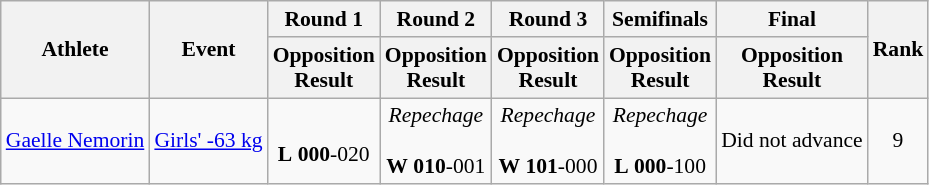<table class="wikitable" border="1" style="font-size:90%">
<tr>
<th rowspan=2>Athlete</th>
<th rowspan=2>Event</th>
<th>Round 1</th>
<th>Round 2</th>
<th>Round 3</th>
<th>Semifinals</th>
<th>Final</th>
<th rowspan=2>Rank</th>
</tr>
<tr>
<th>Opposition<br>Result</th>
<th>Opposition<br>Result</th>
<th>Opposition<br>Result</th>
<th>Opposition<br>Result</th>
<th>Opposition<br>Result</th>
</tr>
<tr>
<td><a href='#'>Gaelle Nemorin</a></td>
<td><a href='#'>Girls' -63 kg</a></td>
<td align=center> <br> <strong>L</strong> <strong>000</strong>-020</td>
<td align=center><em>Repechage</em><br> <br> <strong>W</strong> <strong>010</strong>-001</td>
<td align=center><em>Repechage</em><br> <br> <strong>W</strong> <strong>101</strong>-000</td>
<td align=center><em>Repechage</em><br> <br> <strong>L</strong> <strong>000</strong>-100</td>
<td align=center>Did not advance</td>
<td align=center>9</td>
</tr>
</table>
